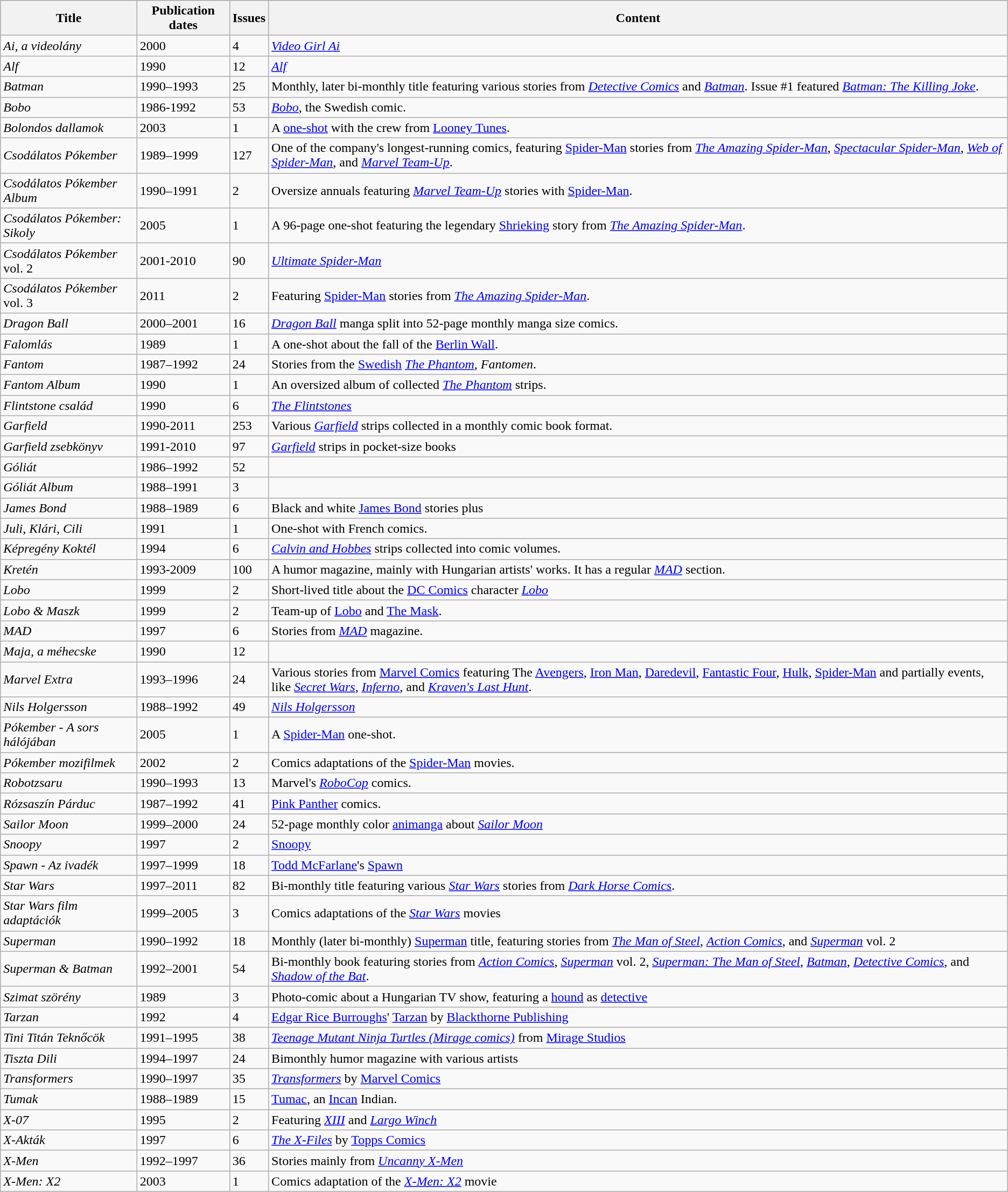<table class="wikitable sortable">
<tr bgcolor="#e7e8ff">
<th>Title</th>
<th>Publication dates</th>
<th>Issues</th>
<th>Content</th>
</tr>
<tr align=left>
<td><em>Ai, a videolány</em></td>
<td>2000</td>
<td>4</td>
<td><em><a href='#'>Video Girl Ai</a></em></td>
</tr>
<tr align=left>
<td><em>Alf</em></td>
<td>1990</td>
<td>12</td>
<td><em><a href='#'>Alf</a></em></td>
</tr>
<tr align=left>
<td><em>Batman</em></td>
<td>1990–1993</td>
<td>25</td>
<td>Monthly, later bi-monthly title featuring various stories from <em><a href='#'>Detective Comics</a></em> and <em><a href='#'>Batman</a></em>. Issue #1 featured <em><a href='#'>Batman: The Killing Joke</a></em>.</td>
</tr>
<tr align=left>
<td><em>Bobo</em></td>
<td>1986-1992</td>
<td>53</td>
<td><em><a href='#'>Bobo</a></em>, the Swedish comic.</td>
</tr>
<tr align=left>
<td><em>Bolondos dallamok</em></td>
<td>2003</td>
<td>1</td>
<td>A <a href='#'>one-shot</a> with the crew from <a href='#'>Looney Tunes</a>.</td>
</tr>
<tr align=left>
<td><em>Csodálatos Pókember</em></td>
<td>1989–1999</td>
<td>127</td>
<td>One of the company's longest-running comics, featuring <a href='#'>Spider-Man</a> stories from <em><a href='#'>The Amazing Spider-Man</a></em>, <em><a href='#'>Spectacular Spider-Man</a></em>, <em><a href='#'>Web of Spider-Man</a></em>, and <em><a href='#'>Marvel Team-Up</a></em>.</td>
</tr>
<tr align=left>
<td><em>Csodálatos Pókember Album</em></td>
<td>1990–1991</td>
<td>2</td>
<td>Oversize annuals featuring <em><a href='#'>Marvel Team-Up</a></em> stories with <a href='#'>Spider-Man</a>.</td>
</tr>
<tr align=left>
<td><em>Csodálatos Pókember: Sikoly</em></td>
<td>2005</td>
<td>1</td>
<td>A 96-page one-shot featuring the legendary <a href='#'>Shrieking</a> story from <em><a href='#'>The Amazing Spider-Man</a></em>.</td>
</tr>
<tr align=left>
<td><em>Csodálatos Pókember</em> vol. 2</td>
<td>2001-2010</td>
<td>90</td>
<td><em><a href='#'>Ultimate Spider-Man</a></em></td>
</tr>
<tr align=left>
<td><em>Csodálatos Pókember</em> vol. 3</td>
<td>2011</td>
<td>2</td>
<td>Featuring <a href='#'>Spider-Man</a> stories from <em><a href='#'>The Amazing Spider-Man</a></em>.</td>
</tr>
<tr align=left>
<td><em>Dragon Ball</em></td>
<td>2000–2001</td>
<td>16</td>
<td><em><a href='#'>Dragon Ball</a></em> manga split into 52-page monthly manga size comics.</td>
</tr>
<tr align=left>
<td><em>Falomlás</em></td>
<td>1989</td>
<td>1</td>
<td>A one-shot about the fall of the <a href='#'>Berlin Wall</a>.</td>
</tr>
<tr align=left>
<td><em>Fantom</em></td>
<td>1987–1992</td>
<td>24</td>
<td>Stories from the <a href='#'>Swedish</a> <em><a href='#'>The Phantom</a></em>, <em>Fantomen</em>.</td>
</tr>
<tr align=left>
<td><em>Fantom Album</em></td>
<td>1990</td>
<td>1</td>
<td>An oversized album of collected <em><a href='#'>The Phantom</a></em> strips.</td>
</tr>
<tr align=left>
<td><em>Flintstone család</em></td>
<td>1990</td>
<td>6</td>
<td><em><a href='#'>The Flintstones</a></em></td>
</tr>
<tr align=left>
<td><em>Garfield</em></td>
<td>1990-2011</td>
<td>253</td>
<td>Various <em><a href='#'>Garfield</a></em> strips collected in a monthly comic book format.</td>
</tr>
<tr align=left>
<td><em>Garfield zsebkönyv</em></td>
<td>1991-2010</td>
<td>97</td>
<td><em><a href='#'>Garfield</a></em> strips in pocket-size books</td>
</tr>
<tr align=left>
<td><em>Góliát</em></td>
<td>1986–1992</td>
<td>52</td>
<td></td>
</tr>
<tr align=left>
<td><em>Góliát Album</em></td>
<td>1988–1991</td>
<td>3</td>
<td></td>
</tr>
<tr align=left>
<td><em>James Bond</em></td>
<td>1988–1989</td>
<td>6</td>
<td>Black and white <a href='#'>James Bond</a> stories plus</td>
</tr>
<tr align=left>
<td><em>Juli</em>, <em>Klári</em>, <em>Cili</em></td>
<td>1991</td>
<td>1</td>
<td>One-shot with French comics.</td>
</tr>
<tr align=left>
<td><em>Képregény Koktél</em></td>
<td>1994</td>
<td>6</td>
<td><em><a href='#'>Calvin and Hobbes</a></em> strips collected into comic volumes.</td>
</tr>
<tr align=left>
<td><em>Kretén</em></td>
<td>1993-2009</td>
<td>100</td>
<td>A humor magazine, mainly with Hungarian artists' works. It has a regular <em><a href='#'>MAD</a></em> section.</td>
</tr>
<tr align=left>
<td><em>Lobo</em></td>
<td>1999</td>
<td>2</td>
<td>Short-lived title about the <a href='#'>DC Comics</a> character <em><a href='#'>Lobo</a></em></td>
</tr>
<tr align=left>
<td><em>Lobo & Maszk</em></td>
<td>1999</td>
<td>2</td>
<td>Team-up of <a href='#'>Lobo</a> and <a href='#'>The Mask</a>.</td>
</tr>
<tr align=left>
<td><em>MAD</em></td>
<td>1997</td>
<td>6</td>
<td>Stories from <em><a href='#'>MAD</a></em> magazine.</td>
</tr>
<tr align=left>
<td><em>Maja, a méhecske</em></td>
<td>1990</td>
<td>12</td>
<td></td>
</tr>
<tr align=left>
<td><em>Marvel Extra</em></td>
<td>1993–1996</td>
<td>24</td>
<td>Various stories from <a href='#'>Marvel Comics</a> featuring The <a href='#'>Avengers</a>, <a href='#'>Iron Man</a>, <a href='#'>Daredevil</a>, <a href='#'>Fantastic Four</a>, <a href='#'>Hulk</a>, <a href='#'>Spider-Man</a> and partially events, like <em><a href='#'>Secret Wars</a></em>, <em><a href='#'>Inferno</a></em>, and <em><a href='#'>Kraven's Last Hunt</a></em>.</td>
</tr>
<tr align=left>
<td><em>Nils Holgersson</em></td>
<td>1988–1992</td>
<td>49</td>
<td><em><a href='#'>Nils Holgersson</a></em></td>
</tr>
<tr align=left>
<td><em>Pókember - A sors hálójában</em></td>
<td>2005</td>
<td>1</td>
<td>A <a href='#'>Spider-Man</a> one-shot.</td>
</tr>
<tr align=left>
<td><em>Pókember mozifilmek</em></td>
<td>2002</td>
<td>2</td>
<td>Comics adaptations of the <a href='#'>Spider-Man</a> movies.</td>
</tr>
<tr align=left>
<td><em>Robotzsaru</em></td>
<td>1990–1993</td>
<td>13</td>
<td>Marvel's <em><a href='#'>RoboCop</a></em> comics.</td>
</tr>
<tr align=left>
<td><em>Rózsaszín Párduc</em></td>
<td>1987–1992</td>
<td>41</td>
<td><a href='#'>Pink Panther</a> comics.</td>
</tr>
<tr align=left>
<td><em>Sailor Moon</em></td>
<td>1999–2000</td>
<td>24</td>
<td>52-page monthly color <a href='#'>animanga</a> about <em><a href='#'>Sailor Moon</a></em></td>
</tr>
<tr align=left>
<td><em>Snoopy</em></td>
<td>1997</td>
<td>2</td>
<td><a href='#'>Snoopy</a></td>
</tr>
<tr align=left>
<td><em>Spawn - Az ivadék</em></td>
<td>1997–1999</td>
<td>18</td>
<td><a href='#'>Todd McFarlane</a>'s <a href='#'>Spawn</a></td>
</tr>
<tr align=left>
<td><em>Star Wars </em></td>
<td>1997–2011</td>
<td>82</td>
<td>Bi-monthly title featuring various <em><a href='#'>Star Wars</a></em> stories from <em><a href='#'>Dark Horse Comics</a></em>.</td>
</tr>
<tr align=left>
<td><em>Star Wars film adaptációk</em></td>
<td>1999–2005</td>
<td>3</td>
<td>Comics adaptations of the <em><a href='#'>Star Wars</a></em> movies</td>
</tr>
<tr align=left>
<td><em>Superman</em></td>
<td>1990–1992</td>
<td>18</td>
<td>Monthly (later bi-monthly) <a href='#'>Superman</a> title, featuring stories from <em><a href='#'>The Man of Steel</a></em>, <em><a href='#'>Action Comics</a></em>, and <em><a href='#'>Superman</a></em> vol. 2</td>
</tr>
<tr align=left>
<td><em>Superman & Batman</em></td>
<td>1992–2001</td>
<td>54</td>
<td>Bi-monthly book featuring stories from <em><a href='#'>Action Comics</a></em>, <em><a href='#'>Superman</a></em> vol. 2, <em><a href='#'>Superman: The Man of Steel</a></em>, <em><a href='#'>Batman</a></em>, <em><a href='#'>Detective Comics</a></em>, and <em><a href='#'>Shadow of the Bat</a></em>.</td>
</tr>
<tr align=left>
<td><em>Szimat szörény</em></td>
<td>1989</td>
<td>3</td>
<td>Photo-comic about a Hungarian TV show, featuring a <a href='#'>hound</a> as <a href='#'>detective</a></td>
</tr>
<tr align=left>
<td><em>Tarzan</em></td>
<td>1992</td>
<td>4</td>
<td><a href='#'>Edgar Rice Burroughs</a>' <a href='#'>Tarzan</a> by <a href='#'>Blackthorne Publishing</a></td>
</tr>
<tr align=left>
<td><em>Tini Titán Teknőcök</em></td>
<td>1991–1995</td>
<td>38</td>
<td><em><a href='#'>Teenage Mutant Ninja Turtles (Mirage comics)</a></em> from <a href='#'>Mirage Studios</a></td>
</tr>
<tr align=left>
<td><em>Tiszta Dili</em></td>
<td>1994–1997</td>
<td>24</td>
<td>Bimonthly humor magazine with various artists</td>
</tr>
<tr align=left>
<td><em>Transformers</em></td>
<td>1990–1997</td>
<td>35</td>
<td><em><a href='#'>Transformers</a></em> by <a href='#'>Marvel Comics</a></td>
</tr>
<tr align=left>
<td><em>Tumak</em></td>
<td>1988–1989</td>
<td>15</td>
<td><a href='#'>Tumac</a>, an <a href='#'>Incan</a> Indian.</td>
</tr>
<tr align=left>
<td><em>X-07</em></td>
<td>1995</td>
<td>2</td>
<td>Featuring <em><a href='#'>XIII</a></em> and <em><a href='#'>Largo Winch</a></em></td>
</tr>
<tr align=left>
<td><em>X-Akták</em></td>
<td>1997</td>
<td>6</td>
<td><em><a href='#'>The X-Files</a></em> by <a href='#'>Topps Comics</a></td>
</tr>
<tr align=left>
<td><em>X-Men</em></td>
<td>1992–1997</td>
<td>36</td>
<td>Stories mainly from <em><a href='#'>Uncanny X-Men</a></em></td>
</tr>
<tr align=left>
<td><em>X-Men: X2</em></td>
<td>2003</td>
<td>1</td>
<td>Comics adaptation of the <em><a href='#'>X-Men: X2</a></em> movie</td>
</tr>
</table>
